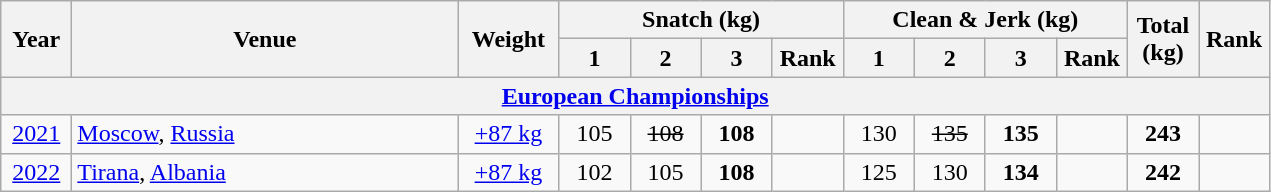<table class = "wikitable" style="text-align:center;">
<tr>
<th rowspan=2 width=40>Year</th>
<th rowspan=2 width=250>Venue</th>
<th rowspan=2 width=60>Weight</th>
<th colspan=4>Snatch (kg)</th>
<th colspan=4>Clean & Jerk (kg)</th>
<th rowspan=2 width=40>Total<br>(kg)</th>
<th rowspan=2 width=40>Rank</th>
</tr>
<tr>
<th width=40>1</th>
<th width=40>2</th>
<th width=40>3</th>
<th width=40>Rank</th>
<th width=40>1</th>
<th width=40>2</th>
<th width=40>3</th>
<th width=40>Rank</th>
</tr>
<tr>
<th colspan=13><a href='#'>European Championships</a></th>
</tr>
<tr>
<td><a href='#'>2021</a></td>
<td align=left> <a href='#'>Moscow</a>, <a href='#'>Russia</a></td>
<td><a href='#'>+87 kg</a></td>
<td>105</td>
<td><s>108</s></td>
<td><strong>108</strong></td>
<td></td>
<td>130</td>
<td><s>135</s></td>
<td><strong>135</strong></td>
<td></td>
<td><strong>243</strong></td>
<td></td>
</tr>
<tr>
<td><a href='#'>2022</a></td>
<td align=left> <a href='#'>Tirana</a>, <a href='#'>Albania</a></td>
<td><a href='#'>+87 kg</a></td>
<td>102</td>
<td>105</td>
<td><strong>108</strong></td>
<td></td>
<td>125</td>
<td>130</td>
<td><strong>134</strong></td>
<td></td>
<td><strong>242</strong></td>
<td></td>
</tr>
</table>
